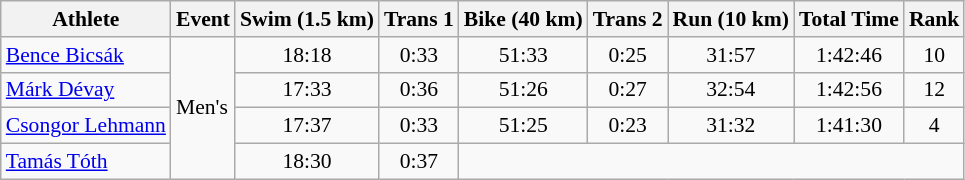<table class="wikitable" style="font-size:90%">
<tr>
<th>Athlete</th>
<th>Event</th>
<th>Swim (1.5 km)</th>
<th>Trans 1</th>
<th>Bike (40 km)</th>
<th>Trans 2</th>
<th>Run (10 km)</th>
<th>Total Time</th>
<th>Rank</th>
</tr>
<tr align=center>
<td align=left><a href='#'>Bence Bicsák</a></td>
<td align=left rowspan=4>Men's</td>
<td>18:18</td>
<td>0:33</td>
<td>51:33</td>
<td>0:25</td>
<td>31:57</td>
<td>1:42:46</td>
<td>10</td>
</tr>
<tr align=center>
<td align=left><a href='#'>Márk Dévay</a></td>
<td>17:33</td>
<td>0:36</td>
<td>51:26</td>
<td>0:27</td>
<td>32:54</td>
<td>1:42:56</td>
<td>12</td>
</tr>
<tr align=center>
<td align=left><a href='#'>Csongor Lehmann</a></td>
<td>17:37</td>
<td>0:33</td>
<td>51:25</td>
<td>0:23</td>
<td>31:32</td>
<td>1:41:30</td>
<td>4</td>
</tr>
<tr align=center>
<td align=left><a href='#'>Tamás Tóth</a></td>
<td>18:30</td>
<td>0:37</td>
<td colspan=5></td>
</tr>
</table>
